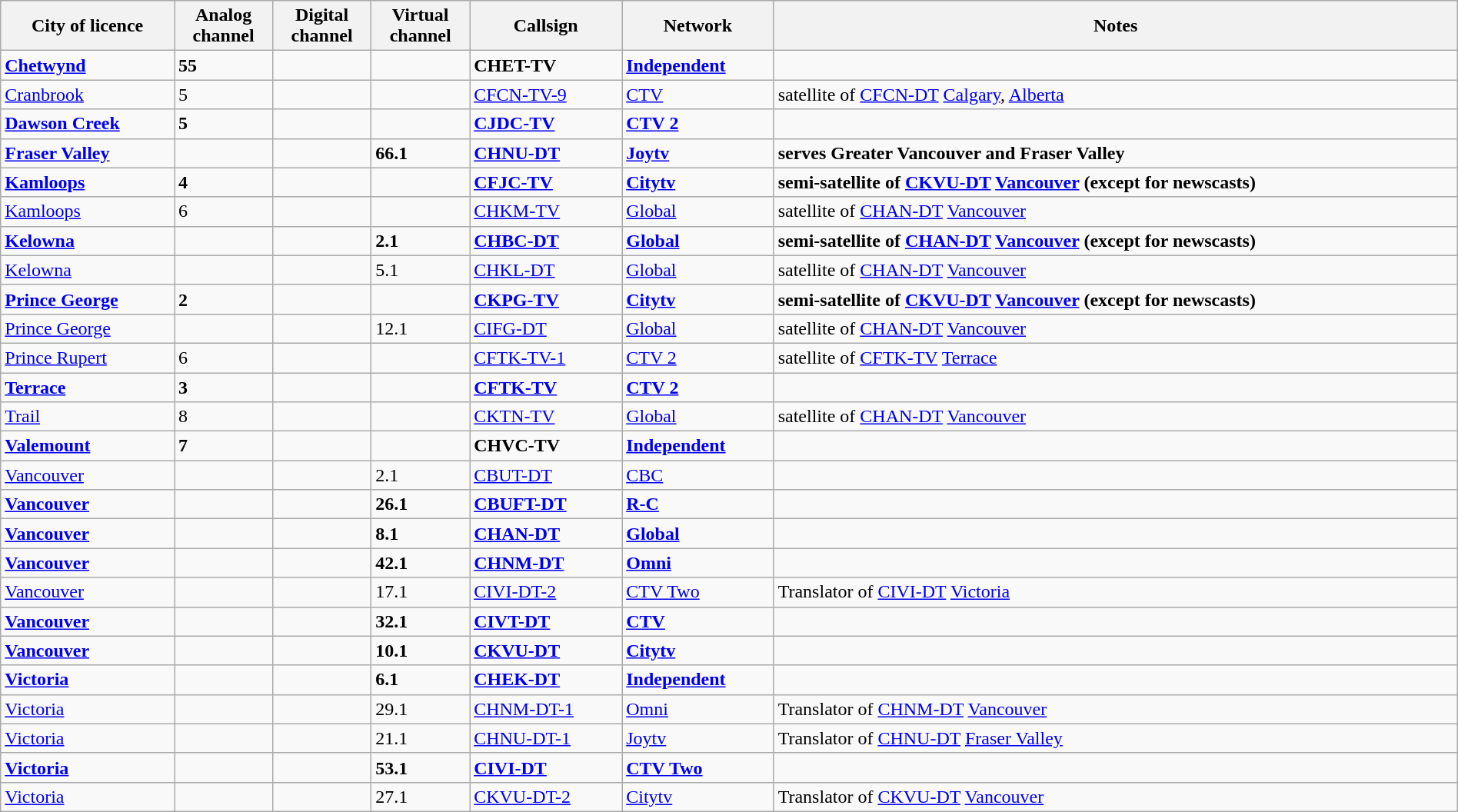<table class="wikitable sortable" width="100%">
<tr>
<th>City of licence</th>
<th>Analog<br>channel</th>
<th>Digital<br>channel</th>
<th>Virtual<br>channel</th>
<th>Callsign</th>
<th>Network</th>
<th>Notes</th>
</tr>
<tr style="vertical-align: top; text-align: left; font-weight: bold;">
<td><a href='#'>Chetwynd</a></td>
<td>55</td>
<td></td>
<td></td>
<td>CHET-TV</td>
<td><a href='#'>Independent</a></td>
<td></td>
</tr>
<tr>
<td><a href='#'>Cranbrook</a></td>
<td>5</td>
<td></td>
<td></td>
<td><a href='#'>CFCN-TV-9</a></td>
<td><a href='#'>CTV</a></td>
<td>satellite of <a href='#'>CFCN-DT</a> <a href='#'>Calgary</a>, <a href='#'>Alberta</a></td>
</tr>
<tr style="vertical-align: top; text-align: left; font-weight: bold;">
<td><a href='#'>Dawson Creek</a></td>
<td>5</td>
<td></td>
<td></td>
<td><a href='#'>CJDC-TV</a></td>
<td><a href='#'>CTV 2</a></td>
<td></td>
</tr>
<tr style="vertical-align:  top; text-align:  left; font-weight: bold;">
<td><a href='#'>Fraser Valley</a></td>
<td></td>
<td></td>
<td>66.1</td>
<td><a href='#'>CHNU-DT</a></td>
<td><a href='#'>Joytv</a></td>
<td>serves Greater Vancouver and Fraser Valley</td>
</tr>
<tr style="vertical-align: top; text-align: left;  font-weight: bold;">
<td><a href='#'>Kamloops</a></td>
<td>4</td>
<td></td>
<td></td>
<td><a href='#'>CFJC-TV</a></td>
<td><a href='#'>Citytv</a></td>
<td>semi-satellite of <a href='#'>CKVU-DT</a> <a href='#'>Vancouver</a> (except for newscasts)</td>
</tr>
<tr>
<td><a href='#'>Kamloops</a></td>
<td>6</td>
<td></td>
<td></td>
<td><a href='#'>CHKM-TV</a></td>
<td><a href='#'>Global</a></td>
<td>satellite of <a href='#'>CHAN-DT</a> <a href='#'>Vancouver</a></td>
</tr>
<tr style="vertical-align: top; text-align: left;  font-weight: bold;">
<td><a href='#'>Kelowna</a></td>
<td></td>
<td></td>
<td>2.1</td>
<td><a href='#'>CHBC-DT</a></td>
<td><a href='#'>Global</a></td>
<td>semi-satellite of <a href='#'>CHAN-DT</a> <a href='#'>Vancouver</a> (except for newscasts)</td>
</tr>
<tr>
<td><a href='#'>Kelowna</a></td>
<td></td>
<td></td>
<td>5.1</td>
<td><a href='#'>CHKL-DT</a></td>
<td><a href='#'>Global</a></td>
<td>satellite of <a href='#'>CHAN-DT</a> <a href='#'>Vancouver</a></td>
</tr>
<tr style="vertical-align: top; text-align: left;  font-weight: bold;">
<td><a href='#'>Prince George</a></td>
<td>2</td>
<td></td>
<td></td>
<td><a href='#'>CKPG-TV</a></td>
<td><a href='#'>Citytv</a></td>
<td>semi-satellite of <a href='#'>CKVU-DT</a> <a href='#'>Vancouver</a> (except for newscasts)</td>
</tr>
<tr>
<td><a href='#'>Prince George</a></td>
<td></td>
<td></td>
<td>12.1</td>
<td><a href='#'>CIFG-DT</a></td>
<td><a href='#'>Global</a></td>
<td>satellite of <a href='#'>CHAN-DT</a> <a href='#'>Vancouver</a></td>
</tr>
<tr>
<td><a href='#'>Prince Rupert</a></td>
<td>6</td>
<td></td>
<td></td>
<td><a href='#'>CFTK-TV-1</a></td>
<td><a href='#'>CTV 2</a></td>
<td>satellite of <a href='#'>CFTK-TV</a> <a href='#'>Terrace</a></td>
</tr>
<tr style="vertical-align: top; text-align: left; font-weight: bold;">
<td><a href='#'>Terrace</a></td>
<td>3</td>
<td></td>
<td></td>
<td><a href='#'>CFTK-TV</a></td>
<td><a href='#'>CTV 2</a></td>
<td></td>
</tr>
<tr>
<td><a href='#'>Trail</a></td>
<td>8</td>
<td></td>
<td></td>
<td><a href='#'>CKTN-TV</a></td>
<td><a href='#'>Global</a></td>
<td>satellite of <a href='#'>CHAN-DT</a> <a href='#'>Vancouver</a></td>
</tr>
<tr style="vertical-align: top; text-align: left; font-weight: bold;">
<td><a href='#'>Valemount</a></td>
<td>7</td>
<td></td>
<td></td>
<td>CHVC-TV</td>
<td><a href='#'>Independent</a></td>
</tr>
<tr>
<td><a href='#'>Vancouver</a></td>
<td></td>
<td></td>
<td>2.1</td>
<td><a href='#'>CBUT-DT</a></td>
<td><a href='#'>CBC</a></td>
<td></td>
</tr>
<tr style="vertical-align: top; text-align: left; font-weight: bold;">
<td><a href='#'>Vancouver</a></td>
<td></td>
<td></td>
<td>26.1</td>
<td><a href='#'>CBUFT-DT</a></td>
<td><a href='#'>R-C</a></td>
<td></td>
</tr>
<tr style="vertical-align: top; text-align: left; font-weight: bold;">
<td><a href='#'>Vancouver</a></td>
<td></td>
<td></td>
<td>8.1</td>
<td><a href='#'>CHAN-DT</a></td>
<td><a href='#'>Global</a></td>
<td></td>
</tr>
<tr style="vertical-align: top; text-align: left; font-weight: bold;">
<td><a href='#'>Vancouver</a></td>
<td></td>
<td></td>
<td>42.1</td>
<td><a href='#'>CHNM-DT</a></td>
<td><a href='#'>Omni</a></td>
<td></td>
</tr>
<tr>
<td><a href='#'>Vancouver</a></td>
<td></td>
<td></td>
<td>17.1</td>
<td><a href='#'>CIVI-DT-2</a></td>
<td><a href='#'>CTV Two</a></td>
<td>Translator of <a href='#'>CIVI-DT</a> <a href='#'>Victoria</a></td>
</tr>
<tr style="vertical-align: top; text-align: left; font-weight: bold;">
<td><a href='#'>Vancouver</a></td>
<td></td>
<td></td>
<td>32.1</td>
<td><a href='#'>CIVT-DT</a></td>
<td><a href='#'>CTV</a></td>
<td></td>
</tr>
<tr style="vertical-align: top; text-align: left; font-weight: bold;">
<td><a href='#'>Vancouver</a></td>
<td></td>
<td></td>
<td>10.1</td>
<td><a href='#'>CKVU-DT</a></td>
<td><a href='#'>Citytv</a></td>
<td></td>
</tr>
<tr style="vertical-align: top; text-align: left; font-weight: bold;">
<td><a href='#'>Victoria</a></td>
<td></td>
<td></td>
<td>6.1</td>
<td><a href='#'>CHEK-DT</a></td>
<td><a href='#'>Independent</a></td>
<td></td>
</tr>
<tr>
<td><a href='#'>Victoria</a></td>
<td></td>
<td></td>
<td>29.1</td>
<td><a href='#'>CHNM-DT-1</a></td>
<td><a href='#'>Omni</a></td>
<td>Translator of <a href='#'>CHNM-DT</a> <a href='#'>Vancouver</a></td>
</tr>
<tr>
<td><a href='#'>Victoria</a></td>
<td></td>
<td></td>
<td>21.1</td>
<td><a href='#'>CHNU-DT-1</a></td>
<td><a href='#'>Joytv</a></td>
<td>Translator of <a href='#'>CHNU-DT</a> <a href='#'>Fraser Valley</a></td>
</tr>
<tr style="vertical-align: top; text-align: left; font-weight: bold;">
<td><a href='#'>Victoria</a></td>
<td></td>
<td></td>
<td>53.1</td>
<td><a href='#'>CIVI-DT</a></td>
<td><a href='#'>CTV Two</a></td>
<td></td>
</tr>
<tr>
<td><a href='#'>Victoria</a></td>
<td></td>
<td></td>
<td>27.1</td>
<td><a href='#'>CKVU-DT-2</a></td>
<td><a href='#'>Citytv</a></td>
<td>Translator of <a href='#'>CKVU-DT</a> <a href='#'>Vancouver</a></td>
</tr>
</table>
